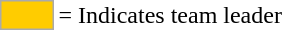<table>
<tr>
<td style="background:#fc0; border:1px solid #aaa; width:2em;"></td>
<td>= Indicates team leader</td>
</tr>
</table>
